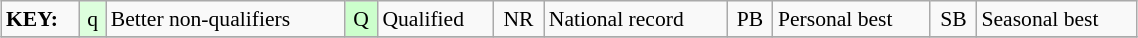<table class="wikitable" style="margin:0.5em auto; font-size:90%;position:relative;" width=60%>
<tr>
<td><strong>KEY:</strong></td>
<td bgcolor=ddffdd align=center>q</td>
<td>Better non-qualifiers</td>
<td bgcolor=ccffcc align=center>Q</td>
<td>Qualified</td>
<td align=center>NR</td>
<td>National record</td>
<td align=center>PB</td>
<td>Personal best</td>
<td align=center>SB</td>
<td>Seasonal best</td>
</tr>
<tr>
</tr>
</table>
